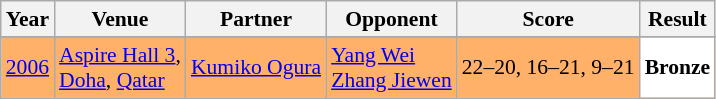<table class="sortable wikitable" style="font-size: 90%;">
<tr>
<th>Year</th>
<th>Venue</th>
<th>Partner</th>
<th>Opponent</th>
<th>Score</th>
<th>Result</th>
</tr>
<tr>
</tr>
<tr style="background:#FFB069">
<td align="center"><a href='#'>2006</a></td>
<td align="left"><a href='#'>Aspire Hall 3</a>,<br><a href='#'>Doha</a>, <a href='#'>Qatar</a></td>
<td align="left"> <a href='#'>Kumiko Ogura</a></td>
<td align="left"> <a href='#'>Yang Wei</a><br> <a href='#'>Zhang Jiewen</a></td>
<td align="left">22–20, 16–21, 9–21</td>
<td style="text-align:left; background:white"> <strong>Bronze</strong></td>
</tr>
</table>
